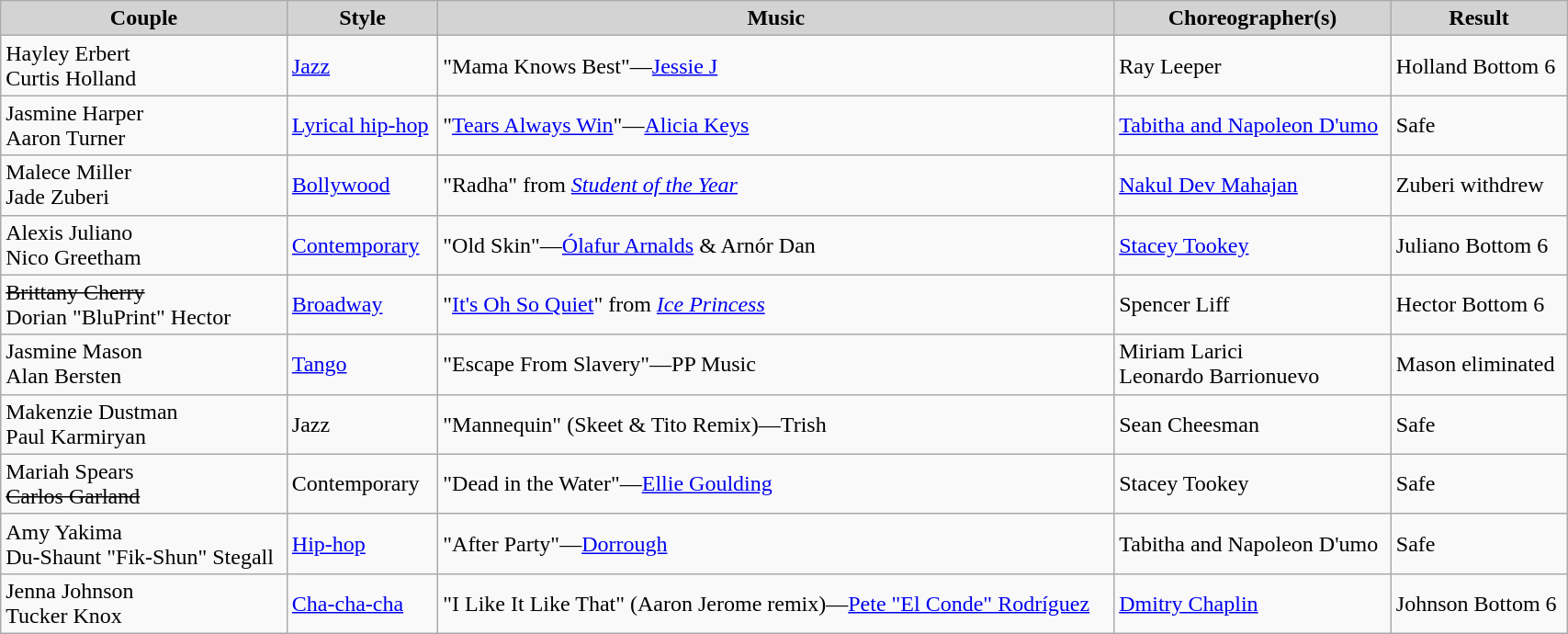<table class="wikitable" style="width:90%;">
<tr style="background:lightgrey; text-align:center;">
<td><strong>Couple</strong></td>
<td><strong>Style</strong></td>
<td><strong>Music</strong></td>
<td><strong>Choreographer(s)</strong></td>
<td><strong>Result</strong></td>
</tr>
<tr>
<td>Hayley Erbert<br>Curtis Holland</td>
<td><a href='#'>Jazz</a></td>
<td>"Mama Knows Best"—<a href='#'>Jessie J</a></td>
<td>Ray Leeper</td>
<td>Holland Bottom 6</td>
</tr>
<tr>
<td>Jasmine Harper<br>Aaron Turner</td>
<td><a href='#'>Lyrical hip-hop</a></td>
<td>"<a href='#'>Tears Always Win</a>"—<a href='#'>Alicia Keys</a></td>
<td><a href='#'>Tabitha and Napoleon D'umo</a></td>
<td>Safe</td>
</tr>
<tr>
<td>Malece Miller<br>Jade Zuberi</td>
<td><a href='#'>Bollywood</a></td>
<td>"Radha" from <em><a href='#'>Student of the Year</a></em></td>
<td><a href='#'>Nakul Dev Mahajan</a></td>
<td>Zuberi withdrew</td>
</tr>
<tr>
<td>Alexis Juliano<br>Nico Greetham</td>
<td><a href='#'>Contemporary</a></td>
<td>"Old Skin"—<a href='#'>Ólafur Arnalds</a> & Arnór Dan</td>
<td><a href='#'>Stacey Tookey</a></td>
<td>Juliano Bottom 6</td>
</tr>
<tr>
<td><s>Brittany Cherry</s><br>Dorian "BluPrint" Hector</td>
<td><a href='#'>Broadway</a></td>
<td>"<a href='#'>It's Oh So Quiet</a>" from <em><a href='#'>Ice Princess</a></em></td>
<td>Spencer Liff</td>
<td>Hector Bottom 6</td>
</tr>
<tr>
<td>Jasmine Mason<br>Alan Bersten</td>
<td><a href='#'>Tango</a></td>
<td>"Escape From Slavery"—PP Music</td>
<td>Miriam Larici<br>Leonardo Barrionuevo</td>
<td>Mason eliminated</td>
</tr>
<tr>
<td>Makenzie Dustman<br>Paul Karmiryan</td>
<td>Jazz</td>
<td>"Mannequin" (Skeet & Tito Remix)—Trish</td>
<td>Sean Cheesman</td>
<td>Safe</td>
</tr>
<tr>
<td>Mariah Spears<br><s>Carlos Garland</s></td>
<td>Contemporary</td>
<td>"Dead in the Water"—<a href='#'>Ellie Goulding</a></td>
<td>Stacey Tookey</td>
<td>Safe</td>
</tr>
<tr>
<td>Amy Yakima<br>Du-Shaunt "Fik-Shun" Stegall</td>
<td><a href='#'>Hip-hop</a></td>
<td>"After Party"—<a href='#'>Dorrough</a></td>
<td>Tabitha and Napoleon D'umo</td>
<td>Safe</td>
</tr>
<tr>
<td>Jenna Johnson<br>Tucker Knox</td>
<td><a href='#'>Cha-cha-cha</a></td>
<td>"I Like It Like That" (Aaron Jerome remix)—<a href='#'>Pete "El Conde" Rodríguez</a></td>
<td><a href='#'>Dmitry Chaplin</a></td>
<td>Johnson Bottom 6</td>
</tr>
</table>
